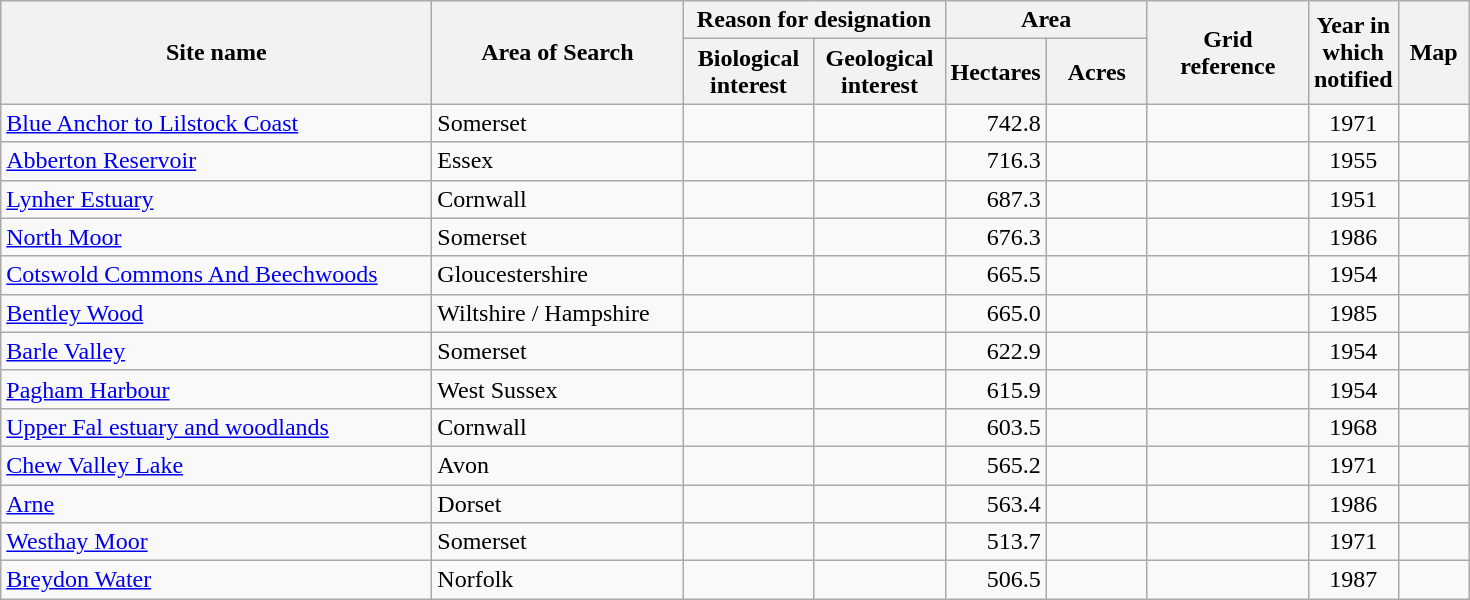<table class="wikitable">
<tr>
<th width="280" rowspan="2">Site name</th>
<th width="160" rowspan="2">Area of Search</th>
<th width="160" colspan="2">Reason for designation</th>
<th width="120" colspan="2">Area</th>
<th width="100" rowspan="2">Grid reference</th>
<th width="50" rowspan="2">Year in which notified</th>
<th width="40" rowspan="2">Map</th>
</tr>
<tr>
<th width="80">Biological interest</th>
<th width="80">Geological interest</th>
<th width="60">Hectares</th>
<th width="60">Acres</th>
</tr>
<tr>
<td><a href='#'>Blue Anchor to Lilstock Coast</a></td>
<td>Somerset</td>
<td></td>
<td align="center"></td>
<td align="right">742.8</td>
<td align="right"></td>
<td align="center"></td>
<td align="center">1971</td>
<td align="center"></td>
</tr>
<tr>
<td><a href='#'>Abberton Reservoir</a></td>
<td>Essex</td>
<td align="center"></td>
<td></td>
<td align="right">716.3</td>
<td align="right"></td>
<td align="center"></td>
<td align="center">1955</td>
<td align="center"></td>
</tr>
<tr>
<td><a href='#'>Lynher Estuary</a></td>
<td>Cornwall</td>
<td align="center"></td>
<td></td>
<td align="right">687.3</td>
<td align="right"></td>
<td align="center"></td>
<td align="center">1951</td>
<td align="center"></td>
</tr>
<tr>
<td><a href='#'>North Moor</a></td>
<td>Somerset</td>
<td align="center"></td>
<td></td>
<td align="right">676.3</td>
<td align="right"></td>
<td align="center"></td>
<td align="center">1986</td>
<td align="center"></td>
</tr>
<tr>
<td><a href='#'>Cotswold Commons And Beechwoods</a></td>
<td>Gloucestershire</td>
<td align="center"></td>
<td></td>
<td align="right">665.5</td>
<td align="right"></td>
<td align="center"></td>
<td align="center">1954</td>
<td align="center"></td>
</tr>
<tr>
<td><a href='#'>Bentley Wood</a></td>
<td>Wiltshire / Hampshire</td>
<td align="center"></td>
<td></td>
<td align="right">665.0</td>
<td align="right"></td>
<td align="center"></td>
<td align="center">1985</td>
<td align="center"></td>
</tr>
<tr>
<td><a href='#'>Barle Valley</a></td>
<td>Somerset</td>
<td align="center"></td>
<td></td>
<td align="right">622.9</td>
<td align="right"></td>
<td align="center"></td>
<td align="center">1954</td>
<td align="center"></td>
</tr>
<tr>
<td><a href='#'>Pagham Harbour</a></td>
<td>West Sussex</td>
<td align="center"></td>
<td align="center"></td>
<td align="right">615.9</td>
<td align="right"></td>
<td align="center"></td>
<td align="center">1954</td>
<td align="center"></td>
</tr>
<tr>
<td><a href='#'>Upper Fal estuary and woodlands</a></td>
<td>Cornwall</td>
<td align="center"></td>
<td></td>
<td align="right">603.5</td>
<td align="right"></td>
<td align="center"></td>
<td align="center">1968</td>
<td align="center"></td>
</tr>
<tr>
<td><a href='#'>Chew Valley Lake</a></td>
<td>Avon</td>
<td align="center"></td>
<td></td>
<td align="right">565.2</td>
<td align="right"></td>
<td align="center"></td>
<td align="center">1971</td>
<td align="center"></td>
</tr>
<tr>
<td><a href='#'>Arne</a></td>
<td>Dorset</td>
<td align="center"></td>
<td align="center"></td>
<td align="right">563.4</td>
<td align="right"></td>
<td align="center"></td>
<td align="center">1986</td>
<td align="center"></td>
</tr>
<tr>
<td><a href='#'>Westhay Moor</a></td>
<td>Somerset</td>
<td align="center"></td>
<td></td>
<td align="right">513.7</td>
<td align="right"></td>
<td align="center"></td>
<td align="center">1971</td>
<td align="center"></td>
</tr>
<tr>
<td><a href='#'>Breydon Water</a></td>
<td>Norfolk</td>
<td align="center"></td>
<td></td>
<td align="right">506.5</td>
<td align="right"></td>
<td align="center"></td>
<td align="center">1987</td>
<td align="center"></td>
</tr>
</table>
